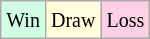<table class="wikitable">
<tr>
<td style="background: #d0ffe3;"><small>Win</small></td>
<td style="background: #ffffdd;"><small>Draw</small></td>
<td style="background: #ffd0e3;"><small>Loss</small></td>
</tr>
</table>
